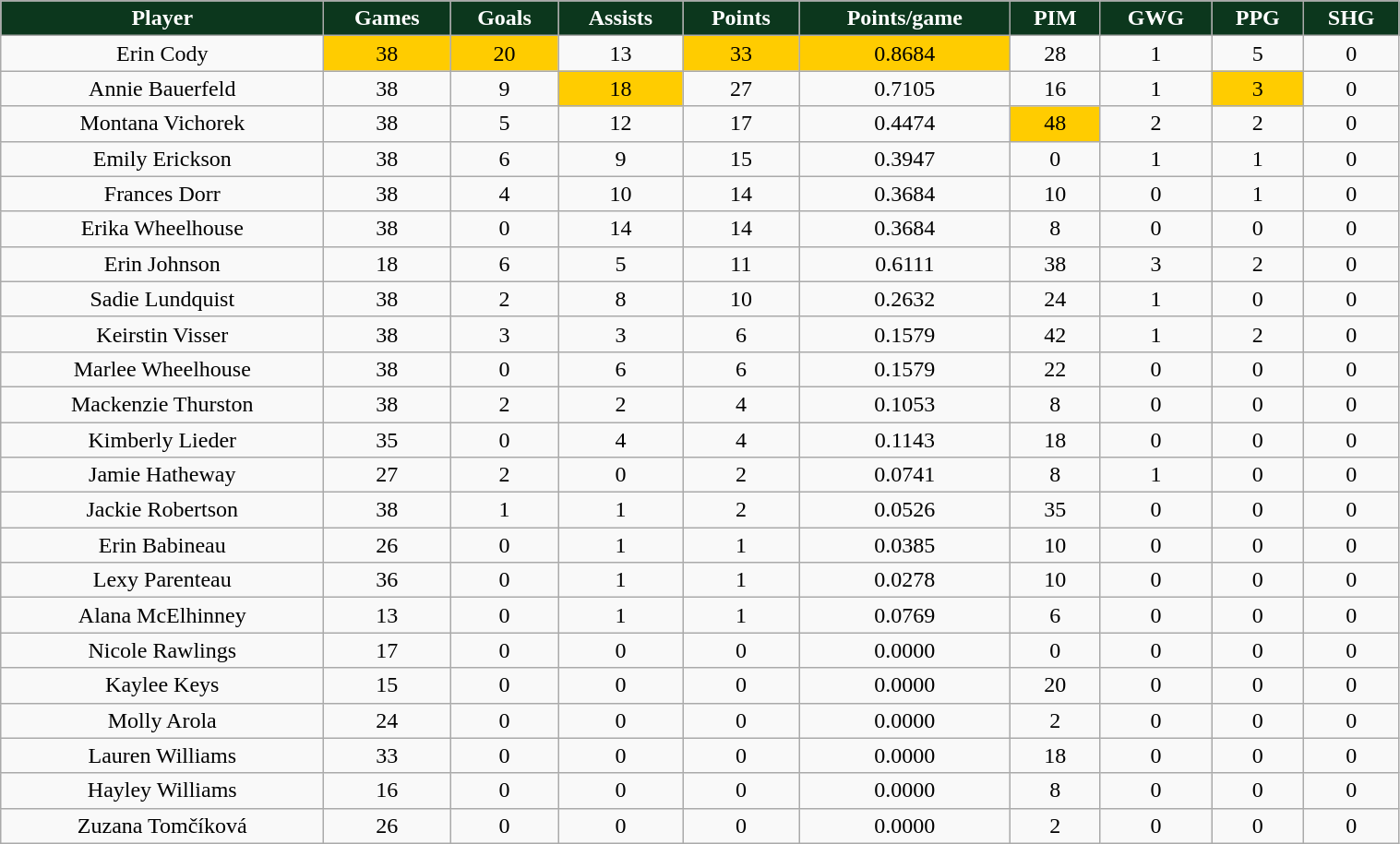<table class="wikitable" width="80%">
<tr align="center"  style="background:#0C371D;color:#FFFFFF;">
<td><strong>Player</strong></td>
<td><strong>Games</strong></td>
<td><strong>Goals</strong></td>
<td><strong>Assists</strong></td>
<td><strong>Points</strong></td>
<td><strong>Points/game</strong></td>
<td><strong>PIM</strong></td>
<td><strong>GWG</strong></td>
<td><strong>PPG</strong></td>
<td><strong>SHG</strong></td>
</tr>
<tr align="center" bgcolor="">
<td>Erin Cody</td>
<td bgcolor="#FFCC00">38</td>
<td bgcolor="#FFCC00">20</td>
<td>13</td>
<td bgcolor="#FFCC00">33</td>
<td bgcolor="#FFCC00">0.8684</td>
<td>28</td>
<td>1</td>
<td>5</td>
<td>0</td>
</tr>
<tr align="center" bgcolor="">
<td>Annie Bauerfeld</td>
<td>38</td>
<td>9</td>
<td bgcolor="#FFCC00">18</td>
<td>27</td>
<td>0.7105</td>
<td>16</td>
<td>1</td>
<td bgcolor="#FFCC00">3</td>
<td>0</td>
</tr>
<tr align="center" bgcolor="">
<td>Montana Vichorek</td>
<td>38</td>
<td>5</td>
<td>12</td>
<td>17</td>
<td>0.4474</td>
<td bgcolor="#FFCC00">48</td>
<td>2</td>
<td>2</td>
<td>0</td>
</tr>
<tr align="center" bgcolor="">
<td>Emily Erickson</td>
<td>38</td>
<td>6</td>
<td>9</td>
<td>15</td>
<td>0.3947</td>
<td>0</td>
<td>1</td>
<td>1</td>
<td>0</td>
</tr>
<tr align="center" bgcolor="">
<td>Frances Dorr</td>
<td>38</td>
<td>4</td>
<td>10</td>
<td>14</td>
<td>0.3684</td>
<td>10</td>
<td>0</td>
<td>1</td>
<td>0</td>
</tr>
<tr align="center" bgcolor="">
<td>Erika Wheelhouse</td>
<td>38</td>
<td>0</td>
<td>14</td>
<td>14</td>
<td>0.3684</td>
<td>8</td>
<td>0</td>
<td>0</td>
<td>0</td>
</tr>
<tr align="center" bgcolor="">
<td>Erin Johnson</td>
<td>18</td>
<td>6</td>
<td>5</td>
<td>11</td>
<td>0.6111</td>
<td>38</td>
<td>3</td>
<td>2</td>
<td>0</td>
</tr>
<tr align="center" bgcolor="">
<td>Sadie Lundquist</td>
<td>38</td>
<td>2</td>
<td>8</td>
<td>10</td>
<td>0.2632</td>
<td>24</td>
<td>1</td>
<td>0</td>
<td>0</td>
</tr>
<tr align="center" bgcolor="">
<td>Keirstin Visser</td>
<td>38</td>
<td>3</td>
<td>3</td>
<td>6</td>
<td>0.1579</td>
<td>42</td>
<td>1</td>
<td>2</td>
<td>0</td>
</tr>
<tr align="center" bgcolor="">
<td>Marlee Wheelhouse</td>
<td>38</td>
<td>0</td>
<td>6</td>
<td>6</td>
<td>0.1579</td>
<td>22</td>
<td>0</td>
<td>0</td>
<td>0</td>
</tr>
<tr align="center" bgcolor="">
<td>Mackenzie Thurston</td>
<td>38</td>
<td>2</td>
<td>2</td>
<td>4</td>
<td>0.1053</td>
<td>8</td>
<td>0</td>
<td>0</td>
<td>0</td>
</tr>
<tr align="center" bgcolor="">
<td>Kimberly Lieder</td>
<td>35</td>
<td>0</td>
<td>4</td>
<td>4</td>
<td>0.1143</td>
<td>18</td>
<td>0</td>
<td>0</td>
<td>0</td>
</tr>
<tr align="center" bgcolor="">
<td>Jamie Hatheway</td>
<td>27</td>
<td>2</td>
<td>0</td>
<td>2</td>
<td>0.0741</td>
<td>8</td>
<td>1</td>
<td>0</td>
<td>0</td>
</tr>
<tr align="center" bgcolor="">
<td>Jackie Robertson</td>
<td>38</td>
<td>1</td>
<td>1</td>
<td>2</td>
<td>0.0526</td>
<td>35</td>
<td>0</td>
<td>0</td>
<td>0</td>
</tr>
<tr align="center" bgcolor="">
<td>Erin Babineau</td>
<td>26</td>
<td>0</td>
<td>1</td>
<td>1</td>
<td>0.0385</td>
<td>10</td>
<td>0</td>
<td>0</td>
<td>0</td>
</tr>
<tr align="center" bgcolor="">
<td>Lexy Parenteau</td>
<td>36</td>
<td>0</td>
<td>1</td>
<td>1</td>
<td>0.0278</td>
<td>10</td>
<td>0</td>
<td>0</td>
<td>0</td>
</tr>
<tr align="center" bgcolor="">
<td>Alana McElhinney</td>
<td>13</td>
<td>0</td>
<td>1</td>
<td>1</td>
<td>0.0769</td>
<td>6</td>
<td>0</td>
<td>0</td>
<td>0</td>
</tr>
<tr align="center" bgcolor="">
<td>Nicole Rawlings</td>
<td>17</td>
<td>0</td>
<td>0</td>
<td>0</td>
<td>0.0000</td>
<td>0</td>
<td>0</td>
<td>0</td>
<td>0</td>
</tr>
<tr align="center" bgcolor="">
<td>Kaylee Keys</td>
<td>15</td>
<td>0</td>
<td>0</td>
<td>0</td>
<td>0.0000</td>
<td>20</td>
<td>0</td>
<td>0</td>
<td>0</td>
</tr>
<tr align="center" bgcolor="">
<td>Molly Arola</td>
<td>24</td>
<td>0</td>
<td>0</td>
<td>0</td>
<td>0.0000</td>
<td>2</td>
<td>0</td>
<td>0</td>
<td>0</td>
</tr>
<tr align="center" bgcolor="">
<td>Lauren Williams</td>
<td>33</td>
<td>0</td>
<td>0</td>
<td>0</td>
<td>0.0000</td>
<td>18</td>
<td>0</td>
<td>0</td>
<td>0</td>
</tr>
<tr align="center" bgcolor="">
<td>Hayley Williams</td>
<td>16</td>
<td>0</td>
<td>0</td>
<td>0</td>
<td>0.0000</td>
<td>8</td>
<td>0</td>
<td>0</td>
<td>0</td>
</tr>
<tr align="center" bgcolor="">
<td>Zuzana Tomčíková</td>
<td>26</td>
<td>0</td>
<td>0</td>
<td>0</td>
<td>0.0000</td>
<td>2</td>
<td>0</td>
<td>0</td>
<td>0</td>
</tr>
</table>
